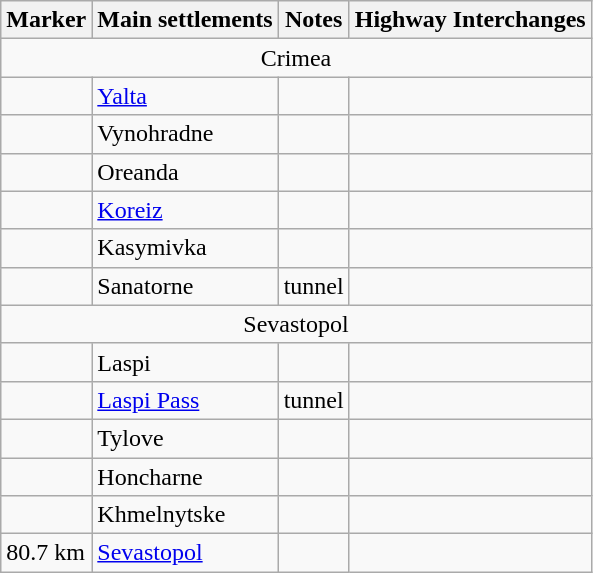<table class="wikitable">
<tr>
<th>Marker</th>
<th>Main settlements</th>
<th>Notes</th>
<th>Highway Interchanges</th>
</tr>
<tr>
<td align=center colspan=4>Crimea</td>
</tr>
<tr>
<td></td>
<td><a href='#'>Yalta</a></td>
<td></td>
<td></td>
</tr>
<tr>
<td></td>
<td>Vynohradne</td>
<td></td>
<td></td>
</tr>
<tr>
<td></td>
<td>Oreanda</td>
<td></td>
<td></td>
</tr>
<tr>
<td></td>
<td><a href='#'>Koreiz</a></td>
<td></td>
<td></td>
</tr>
<tr>
<td></td>
<td>Kasymivka</td>
<td></td>
<td></td>
</tr>
<tr>
<td></td>
<td>Sanatorne</td>
<td>tunnel</td>
<td></td>
</tr>
<tr>
<td align=center colspan=4>Sevastopol</td>
</tr>
<tr>
<td></td>
<td>Laspi</td>
<td></td>
<td></td>
</tr>
<tr>
<td></td>
<td><a href='#'>Laspi Pass</a></td>
<td>tunnel</td>
<td></td>
</tr>
<tr>
<td></td>
<td>Tylove</td>
<td></td>
<td></td>
</tr>
<tr>
<td></td>
<td>Honcharne</td>
<td></td>
<td></td>
</tr>
<tr>
<td></td>
<td>Khmelnytske</td>
<td></td>
<td></td>
</tr>
<tr>
<td>80.7 km</td>
<td><a href='#'>Sevastopol</a></td>
<td></td>
<td></td>
</tr>
</table>
